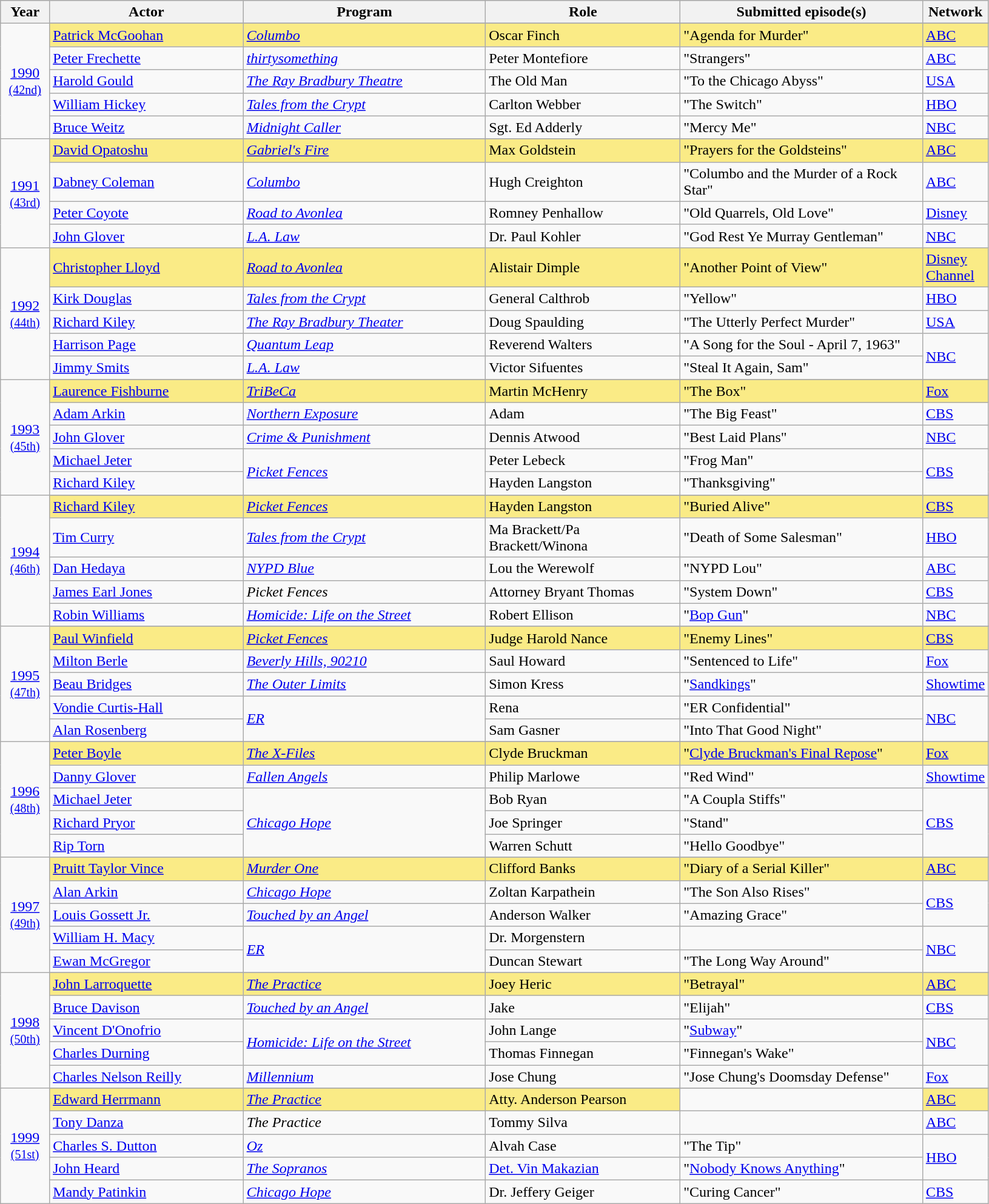<table class="wikitable" style="width:86%">
<tr style="background:#bebebe;">
<th style="width:5%;">Year</th>
<th style="width:20%;">Actor</th>
<th style="width:25%;">Program</th>
<th style="width:20%;">Role</th>
<th style="width:25%;">Submitted episode(s)</th>
<th style="width:5%;">Network</th>
</tr>
<tr>
<td rowspan="6" style="text-align:center"><a href='#'>1990</a><br><small><a href='#'>(42nd)</a></small><br></td>
</tr>
<tr>
<td style="background:#FAEB86"><a href='#'>Patrick McGoohan</a></td>
<td style="background:#FAEB86"><em><a href='#'>Columbo</a></em></td>
<td style="background:#FAEB86">Oscar Finch</td>
<td style="background:#FAEB86">"Agenda for Murder"</td>
<td style="background:#FAEB86"><a href='#'>ABC</a></td>
</tr>
<tr>
<td><a href='#'>Peter Frechette</a></td>
<td><em><a href='#'>thirtysomething</a></em></td>
<td>Peter Montefiore</td>
<td>"Strangers"</td>
<td><a href='#'>ABC</a></td>
</tr>
<tr>
<td><a href='#'>Harold Gould</a></td>
<td><em><a href='#'>The Ray Bradbury Theatre</a></em></td>
<td>The Old Man</td>
<td>"To the Chicago Abyss"</td>
<td><a href='#'>USA</a></td>
</tr>
<tr>
<td><a href='#'>William Hickey</a></td>
<td><em><a href='#'>Tales from the Crypt</a></em></td>
<td>Carlton Webber</td>
<td>"The Switch"</td>
<td><a href='#'>HBO</a></td>
</tr>
<tr>
<td><a href='#'>Bruce Weitz</a></td>
<td><em><a href='#'>Midnight Caller</a></em></td>
<td>Sgt. Ed Adderly</td>
<td>"Mercy Me"</td>
<td><a href='#'>NBC</a></td>
</tr>
<tr>
<td rowspan="5" style="text-align:center"><a href='#'>1991</a><br><small><a href='#'>(43rd)</a></small><br></td>
</tr>
<tr>
<td style="background:#FAEB86"><a href='#'>David Opatoshu</a></td>
<td style="background:#FAEB86"><em><a href='#'>Gabriel's Fire</a></em></td>
<td style="background:#FAEB86">Max Goldstein</td>
<td style="background:#FAEB86">"Prayers for the Goldsteins"</td>
<td style="background:#FAEB86"><a href='#'>ABC</a></td>
</tr>
<tr>
<td><a href='#'>Dabney Coleman</a></td>
<td><em><a href='#'>Columbo</a></em></td>
<td>Hugh Creighton</td>
<td>"Columbo and the Murder of a Rock Star"</td>
<td><a href='#'>ABC</a></td>
</tr>
<tr>
<td><a href='#'>Peter Coyote</a></td>
<td><em><a href='#'>Road to Avonlea</a></em></td>
<td>Romney Penhallow</td>
<td>"Old Quarrels, Old Love"</td>
<td><a href='#'>Disney</a></td>
</tr>
<tr>
<td><a href='#'>John Glover</a></td>
<td><em><a href='#'>L.A. Law</a></em></td>
<td>Dr. Paul Kohler</td>
<td>"God Rest Ye Murray Gentleman"</td>
<td><a href='#'>NBC</a></td>
</tr>
<tr>
<td rowspan="5" style="text-align:center"><a href='#'>1992</a><br><small><a href='#'>(44th)</a></small></td>
<td style="background:#FAEB86"><a href='#'>Christopher Lloyd</a></td>
<td style="background:#FAEB86"><em><a href='#'>Road to Avonlea</a></em></td>
<td style="background:#FAEB86">Alistair Dimple</td>
<td style="background:#FAEB86">"Another Point of View"</td>
<td style="background:#FAEB86"><a href='#'>Disney Channel</a></td>
</tr>
<tr>
<td><a href='#'>Kirk Douglas</a></td>
<td><em><a href='#'>Tales from the Crypt</a></em></td>
<td>General Calthrob</td>
<td>"Yellow"</td>
<td><a href='#'>HBO</a></td>
</tr>
<tr>
<td><a href='#'>Richard Kiley</a></td>
<td><em><a href='#'>The Ray Bradbury Theater</a></em></td>
<td>Doug Spaulding</td>
<td>"The Utterly Perfect Murder"</td>
<td><a href='#'>USA</a></td>
</tr>
<tr>
<td><a href='#'>Harrison Page</a></td>
<td><em><a href='#'>Quantum Leap</a></em></td>
<td>Reverend Walters</td>
<td>"A Song for the Soul - April 7, 1963"</td>
<td rowspan="2"><a href='#'>NBC</a></td>
</tr>
<tr>
<td><a href='#'>Jimmy Smits</a></td>
<td><em><a href='#'>L.A. Law</a></em></td>
<td>Victor Sifuentes</td>
<td>"Steal It Again, Sam"</td>
</tr>
<tr>
<td rowspan="6" style="text-align:center"><a href='#'>1993</a><br><small><a href='#'>(45th)</a></small><br></td>
</tr>
<tr>
<td style="background:#FAEB86"><a href='#'>Laurence Fishburne</a></td>
<td style="background:#FAEB86"><em><a href='#'>TriBeCa</a></em></td>
<td style="background:#FAEB86">Martin McHenry</td>
<td style="background:#FAEB86">"The Box"</td>
<td style="background:#FAEB86"><a href='#'>Fox</a></td>
</tr>
<tr>
<td><a href='#'>Adam Arkin</a></td>
<td><em><a href='#'>Northern Exposure</a></em></td>
<td>Adam</td>
<td>"The Big Feast"</td>
<td><a href='#'>CBS</a></td>
</tr>
<tr>
<td><a href='#'>John Glover</a></td>
<td><a href='#'><em>Crime & Punishment</em></a></td>
<td>Dennis Atwood</td>
<td>"Best Laid Plans"</td>
<td><a href='#'>NBC</a></td>
</tr>
<tr>
<td><a href='#'>Michael Jeter</a></td>
<td rowspan="2"><em><a href='#'>Picket Fences</a></em></td>
<td>Peter Lebeck</td>
<td>"Frog Man"</td>
<td rowspan="2"><a href='#'>CBS</a></td>
</tr>
<tr>
<td><a href='#'>Richard Kiley</a></td>
<td>Hayden Langston</td>
<td>"Thanksgiving"</td>
</tr>
<tr>
<td rowspan="6" style="text-align:center"><a href='#'>1994</a><br><small><a href='#'>(46th)</a></small><br></td>
</tr>
<tr>
<td style="background:#FAEB86"><a href='#'>Richard Kiley</a></td>
<td style="background:#FAEB86"><em><a href='#'>Picket Fences</a></em></td>
<td style="background:#FAEB86">Hayden Langston</td>
<td style="background:#FAEB86">"Buried Alive"</td>
<td style="background:#FAEB86"><a href='#'>CBS</a></td>
</tr>
<tr>
<td><a href='#'>Tim Curry</a></td>
<td><em><a href='#'>Tales from the Crypt</a></em></td>
<td>Ma Brackett/Pa Brackett/Winona</td>
<td>"Death of Some Salesman"</td>
<td><a href='#'>HBO</a></td>
</tr>
<tr>
<td><a href='#'>Dan Hedaya</a></td>
<td><em><a href='#'>NYPD Blue</a></em></td>
<td>Lou the Werewolf</td>
<td>"NYPD Lou"</td>
<td><a href='#'>ABC</a></td>
</tr>
<tr>
<td><a href='#'>James Earl Jones</a></td>
<td><em>Picket Fences</em></td>
<td>Attorney Bryant Thomas</td>
<td>"System Down"</td>
<td><a href='#'>CBS</a></td>
</tr>
<tr>
<td><a href='#'>Robin Williams</a></td>
<td><em><a href='#'>Homicide: Life on the Street</a></em></td>
<td>Robert Ellison</td>
<td>"<a href='#'>Bop Gun</a>"</td>
<td><a href='#'>NBC</a></td>
</tr>
<tr>
<td rowspan="6" style="text-align:center"><a href='#'>1995</a><br><small><a href='#'>(47th)</a></small><br></td>
</tr>
<tr>
<td style="background:#FAEB86"><a href='#'>Paul Winfield</a></td>
<td style="background:#FAEB86"><em><a href='#'>Picket Fences</a></em></td>
<td style="background:#FAEB86">Judge Harold Nance</td>
<td style="background:#FAEB86">"Enemy Lines"</td>
<td style="background:#FAEB86"><a href='#'>CBS</a></td>
</tr>
<tr>
<td><a href='#'>Milton Berle</a></td>
<td><em><a href='#'>Beverly Hills, 90210</a></em></td>
<td>Saul Howard</td>
<td>"Sentenced to Life"</td>
<td><a href='#'>Fox</a></td>
</tr>
<tr>
<td><a href='#'>Beau Bridges</a></td>
<td><em><a href='#'>The Outer Limits</a></em></td>
<td>Simon Kress</td>
<td>"<a href='#'>Sandkings</a>"</td>
<td><a href='#'>Showtime</a></td>
</tr>
<tr>
<td><a href='#'>Vondie Curtis-Hall</a></td>
<td rowspan=2><em><a href='#'>ER</a></em></td>
<td>Rena</td>
<td>"ER Confidential"</td>
<td rowspan=2><a href='#'>NBC</a></td>
</tr>
<tr>
<td><a href='#'>Alan Rosenberg</a></td>
<td>Sam Gasner</td>
<td>"Into That Good Night"</td>
</tr>
<tr>
<td rowspan="6" style="text-align:center"><a href='#'>1996</a><br><small><a href='#'>(48th)</a></small><br></td>
</tr>
<tr>
<td style="background:#FAEB86"><a href='#'>Peter Boyle</a></td>
<td style="background:#FAEB86"><em><a href='#'>The X-Files</a></em></td>
<td style="background:#FAEB86">Clyde Bruckman</td>
<td style="background:#FAEB86">"<a href='#'>Clyde Bruckman's Final Repose</a>"</td>
<td style="background:#FAEB86"><a href='#'>Fox</a></td>
</tr>
<tr>
<td><a href='#'>Danny Glover</a></td>
<td><em><a href='#'>Fallen Angels</a></em></td>
<td>Philip Marlowe</td>
<td>"Red Wind"</td>
<td><a href='#'>Showtime</a></td>
</tr>
<tr>
<td><a href='#'>Michael Jeter</a></td>
<td rowspan="3"><em><a href='#'>Chicago Hope</a></em></td>
<td>Bob Ryan</td>
<td>"A Coupla Stiffs"</td>
<td rowspan="3"><a href='#'>CBS</a></td>
</tr>
<tr>
<td><a href='#'>Richard Pryor</a></td>
<td>Joe Springer</td>
<td>"Stand"</td>
</tr>
<tr>
<td><a href='#'>Rip Torn</a></td>
<td>Warren Schutt</td>
<td>"Hello Goodbye"</td>
</tr>
<tr>
<td rowspan=6 style="text-align:center"><a href='#'>1997</a><br><small><a href='#'>(49th)</a></small><br></td>
</tr>
<tr>
<td style="background:#FAEB86"><a href='#'>Pruitt Taylor Vince</a></td>
<td style="background:#FAEB86"><em><a href='#'>Murder One</a></em></td>
<td style="background:#FAEB86">Clifford Banks</td>
<td style="background:#FAEB86">"Diary of a Serial Killer"</td>
<td style="background:#FAEB86"><a href='#'>ABC</a></td>
</tr>
<tr>
<td><a href='#'>Alan Arkin</a></td>
<td><em><a href='#'>Chicago Hope</a></em></td>
<td>Zoltan Karpathein</td>
<td>"The Son Also Rises"</td>
<td rowspan="2"><a href='#'>CBS</a></td>
</tr>
<tr>
<td><a href='#'>Louis Gossett Jr.</a></td>
<td><em><a href='#'>Touched by an Angel</a></em></td>
<td>Anderson Walker</td>
<td>"Amazing Grace"</td>
</tr>
<tr>
<td><a href='#'>William H. Macy</a></td>
<td rowspan="2"><em><a href='#'>ER</a></em></td>
<td>Dr. Morgenstern</td>
<td></td>
<td rowspan="2"><a href='#'>NBC</a></td>
</tr>
<tr>
<td><a href='#'>Ewan McGregor</a></td>
<td>Duncan Stewart</td>
<td>"The Long Way Around"</td>
</tr>
<tr>
<td rowspan="6" style="text-align:center"><a href='#'>1998</a><br><small><a href='#'>(50th)</a></small><br></td>
</tr>
<tr>
<td style="background:#FAEB86"><a href='#'>John Larroquette</a></td>
<td style="background:#FAEB86"><em><a href='#'>The Practice</a></em></td>
<td style="background:#FAEB86">Joey Heric</td>
<td style="background:#FAEB86">"Betrayal"</td>
<td style="background:#FAEB86"><a href='#'>ABC</a></td>
</tr>
<tr>
<td><a href='#'>Bruce Davison</a></td>
<td><em><a href='#'>Touched by an Angel</a></em></td>
<td>Jake</td>
<td>"Elijah"</td>
<td><a href='#'>CBS</a></td>
</tr>
<tr>
<td><a href='#'>Vincent D'Onofrio</a></td>
<td rowspan="2"><em><a href='#'>Homicide: Life on the Street</a></em></td>
<td>John Lange</td>
<td>"<a href='#'>Subway</a>"</td>
<td rowspan="2"><a href='#'>NBC</a></td>
</tr>
<tr>
<td><a href='#'>Charles Durning</a></td>
<td>Thomas Finnegan</td>
<td>"Finnegan's Wake"</td>
</tr>
<tr>
<td><a href='#'>Charles Nelson Reilly</a></td>
<td><em><a href='#'>Millennium</a></em></td>
<td>Jose Chung</td>
<td>"Jose Chung's Doomsday Defense"</td>
<td><a href='#'>Fox</a></td>
</tr>
<tr>
<td rowspan="6" style="text-align:center"><a href='#'>1999</a><br><small><a href='#'>(51st)</a></small><br></td>
</tr>
<tr>
<td style="background:#FAEB86"><a href='#'>Edward Herrmann</a></td>
<td style="background:#FAEB86"><em><a href='#'>The Practice</a></em></td>
<td style="background:#FAEB86">Atty. Anderson Pearson</td>
<td></td>
<td style="background:#FAEB86"><a href='#'>ABC</a></td>
</tr>
<tr>
<td><a href='#'>Tony Danza</a></td>
<td><em>The Practice</em></td>
<td>Tommy Silva</td>
<td></td>
<td><a href='#'>ABC</a></td>
</tr>
<tr>
<td><a href='#'>Charles S. Dutton</a></td>
<td><em><a href='#'>Oz</a></em></td>
<td>Alvah Case</td>
<td>"The Tip"</td>
<td rowspan=2><a href='#'>HBO</a></td>
</tr>
<tr>
<td><a href='#'>John Heard</a></td>
<td><em><a href='#'>The Sopranos</a></em></td>
<td><a href='#'>Det. Vin Makazian</a></td>
<td>"<a href='#'>Nobody Knows Anything</a>"</td>
</tr>
<tr>
<td><a href='#'>Mandy Patinkin</a></td>
<td><em><a href='#'>Chicago Hope</a></em></td>
<td>Dr. Jeffery Geiger</td>
<td>"Curing Cancer"</td>
<td><a href='#'>CBS</a></td>
</tr>
</table>
